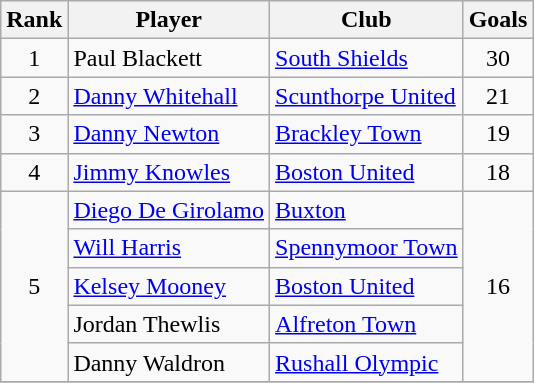<table class="wikitable" style="text-align:center">
<tr>
<th>Rank</th>
<th>Player</th>
<th>Club</th>
<th>Goals</th>
</tr>
<tr>
<td rowspan="1">1</td>
<td align=left>Paul Blackett</td>
<td align=left><a href='#'>South Shields</a></td>
<td rowspan="1">30</td>
</tr>
<tr>
<td rowspan="1">2</td>
<td align=left><a href='#'>Danny Whitehall</a></td>
<td align=left><a href='#'>Scunthorpe United</a></td>
<td rowspan="1">21</td>
</tr>
<tr>
<td rowspan="1">3</td>
<td align=left><a href='#'>Danny Newton</a></td>
<td align=left><a href='#'>Brackley Town</a></td>
<td rowspan="1">19</td>
</tr>
<tr>
<td rowspan="1">4</td>
<td align=left><a href='#'>Jimmy Knowles</a></td>
<td align=left><a href='#'>Boston United</a></td>
<td rowspan="1">18</td>
</tr>
<tr>
<td rowspan="5">5</td>
<td align=left><a href='#'>Diego De Girolamo</a></td>
<td align=left><a href='#'>Buxton</a></td>
<td rowspan="5">16</td>
</tr>
<tr>
<td align=left><a href='#'>Will Harris</a></td>
<td align=left><a href='#'>Spennymoor Town</a></td>
</tr>
<tr>
<td align=left><a href='#'>Kelsey Mooney</a></td>
<td align=left><a href='#'>Boston United</a></td>
</tr>
<tr>
<td align=left>Jordan Thewlis</td>
<td align=left><a href='#'>Alfreton Town</a></td>
</tr>
<tr>
<td align=left>Danny Waldron</td>
<td align=left><a href='#'>Rushall Olympic</a></td>
</tr>
<tr>
</tr>
</table>
